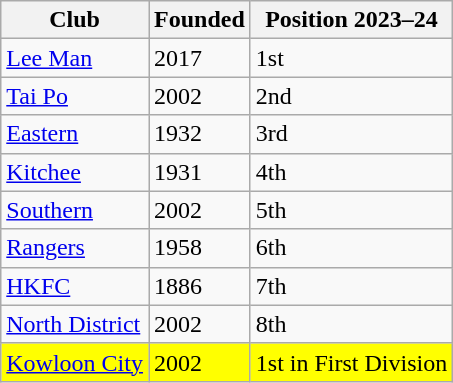<table class="wikitable sortable">
<tr>
<th>Club</th>
<th>Founded</th>
<th>Position 2023–24</th>
</tr>
<tr>
<td><a href='#'>Lee Man</a></td>
<td>2017</td>
<td>1st</td>
</tr>
<tr>
<td><a href='#'>Tai Po</a></td>
<td>2002</td>
<td>2nd</td>
</tr>
<tr>
<td><a href='#'>Eastern</a></td>
<td>1932</td>
<td>3rd</td>
</tr>
<tr>
<td><a href='#'>Kitchee</a></td>
<td>1931</td>
<td>4th</td>
</tr>
<tr>
<td><a href='#'>Southern</a></td>
<td>2002</td>
<td>5th</td>
</tr>
<tr>
<td><a href='#'>Rangers</a></td>
<td>1958</td>
<td>6th</td>
</tr>
<tr>
<td><a href='#'>HKFC</a></td>
<td>1886</td>
<td>7th</td>
</tr>
<tr>
<td><a href='#'>North District</a></td>
<td>2002</td>
<td>8th</td>
</tr>
<tr style="background:yellow;">
<td><a href='#'>Kowloon City</a></td>
<td>2002</td>
<td>1st in First Division</td>
</tr>
</table>
